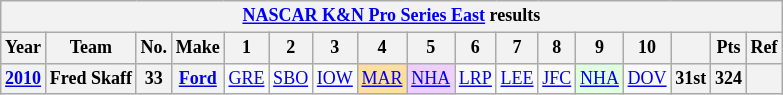<table class="wikitable" style="text-align:center; font-size:75%">
<tr>
<th colspan=45><a href='#'>NASCAR K&N Pro Series East</a> results</th>
</tr>
<tr>
<th>Year</th>
<th>Team</th>
<th>No.</th>
<th>Make</th>
<th>1</th>
<th>2</th>
<th>3</th>
<th>4</th>
<th>5</th>
<th>6</th>
<th>7</th>
<th>8</th>
<th>9</th>
<th>10</th>
<th></th>
<th>Pts</th>
<th>Ref</th>
</tr>
<tr>
<th><a href='#'>2010</a></th>
<th rowspan=8>Fred Skaff</th>
<th>33</th>
<th><a href='#'>Ford</a></th>
<td><a href='#'>GRE</a></td>
<td><a href='#'>SBO</a></td>
<td><a href='#'>IOW</a></td>
<td style="background:#FFDF9F;"><a href='#'>MAR</a> <br></td>
<td style="background:#EFCFFF;"><a href='#'>NHA</a> <br></td>
<td><a href='#'>LRP</a></td>
<td><a href='#'>LEE</a></td>
<td><a href='#'>JFC</a></td>
<td style="background:#DFFFDF;"><a href='#'>NHA</a> <br></td>
<td><a href='#'>DOV</a></td>
<th>31st</th>
<th>324</th>
<th></th>
</tr>
</table>
